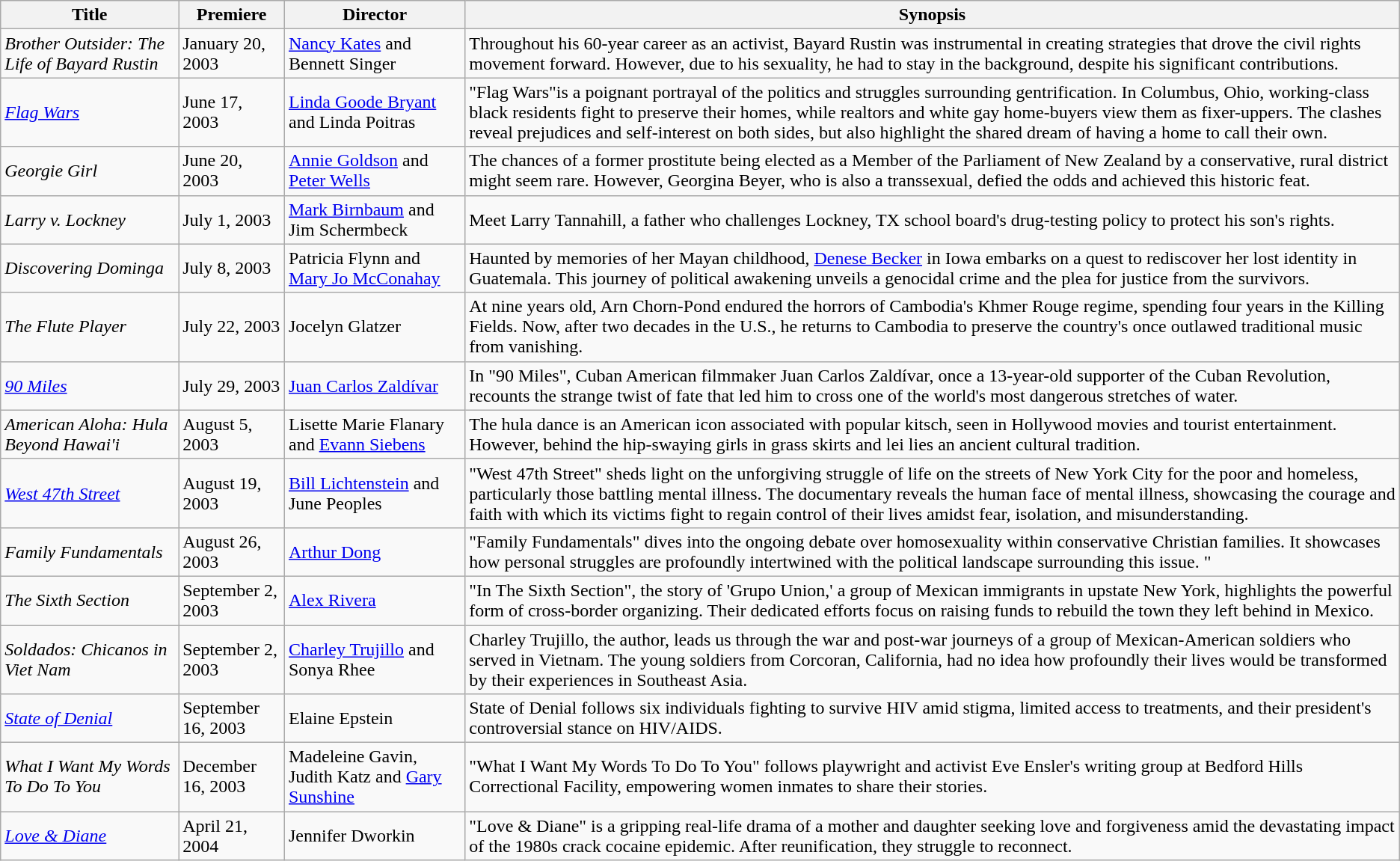<table class="wikitable sortable">
<tr>
<th>Title</th>
<th>Premiere</th>
<th>Director</th>
<th>Synopsis</th>
</tr>
<tr>
<td><em>Brother Outsider: The Life of Bayard Rustin</em></td>
<td>January 20, 2003</td>
<td><a href='#'>Nancy Kates</a> and Bennett Singer</td>
<td>Throughout his 60-year career as an activist, Bayard Rustin was instrumental in creating strategies that drove the civil rights movement forward. However, due to his sexuality, he had to stay in the background, despite his significant contributions.</td>
</tr>
<tr>
<td><em><a href='#'>Flag Wars</a></em></td>
<td>June 17, 2003</td>
<td><a href='#'>Linda Goode Bryant</a> and Linda Poitras</td>
<td>"Flag Wars"is a poignant portrayal of the politics and struggles surrounding gentrification. In Columbus, Ohio, working-class black residents fight to preserve their homes, while realtors and white gay home-buyers view them as fixer-uppers. The clashes reveal prejudices and self-interest on both sides, but also highlight the shared dream of having a home to call their own.</td>
</tr>
<tr>
<td><em>Georgie Girl</em></td>
<td>June 20, 2003</td>
<td><a href='#'>Annie Goldson</a> and <a href='#'>Peter Wells</a></td>
<td>The chances of a former prostitute being elected as a Member of the Parliament of New Zealand by a conservative, rural district might seem rare. However, Georgina Beyer, who is also a transsexual, defied the odds and achieved this historic feat.</td>
</tr>
<tr>
<td><em>Larry v. Lockney</em></td>
<td>July 1, 2003</td>
<td><a href='#'>Mark Birnbaum</a> and Jim Schermbeck</td>
<td>Meet Larry Tannahill, a father who challenges Lockney, TX school board's drug-testing policy to protect his son's rights.</td>
</tr>
<tr>
<td><em>Discovering Dominga</em></td>
<td>July 8, 2003</td>
<td>Patricia Flynn and <a href='#'>Mary Jo McConahay</a></td>
<td>Haunted by memories of her Mayan childhood, <a href='#'>Denese Becker</a> in Iowa embarks on a quest to rediscover her lost identity in Guatemala. This journey of political awakening unveils a genocidal crime and the plea for justice from the survivors.</td>
</tr>
<tr>
<td><em>The Flute Player</em></td>
<td>July 22, 2003</td>
<td>Jocelyn Glatzer</td>
<td>At nine years old, Arn Chorn-Pond endured the horrors of Cambodia's Khmer Rouge regime, spending four years in the Killing Fields. Now, after two decades in the U.S., he returns to Cambodia to preserve the country's once outlawed traditional music from vanishing.</td>
</tr>
<tr>
<td><em><a href='#'>90 Miles</a></em></td>
<td>July 29, 2003</td>
<td><a href='#'>Juan Carlos Zaldívar</a></td>
<td>In "90 Miles", Cuban American filmmaker Juan Carlos Zaldívar, once a 13-year-old supporter of the Cuban Revolution, recounts the strange twist of fate that led him to cross one of the world's most dangerous stretches of water.</td>
</tr>
<tr>
<td><em>American Aloha: Hula Beyond Hawai'i</em></td>
<td>August 5, 2003</td>
<td>Lisette Marie Flanary and <a href='#'>Evann Siebens</a></td>
<td>The hula dance is an American icon associated with popular kitsch, seen in Hollywood movies and tourist entertainment. However, behind the hip-swaying girls in grass skirts and lei lies an ancient cultural tradition.</td>
</tr>
<tr>
<td><em><a href='#'>West 47th Street</a></em></td>
<td>August 19, 2003</td>
<td><a href='#'>Bill Lichtenstein</a> and June Peoples</td>
<td>"West 47th Street" sheds light on the unforgiving struggle of life on the streets of New York City for the poor and homeless, particularly those battling mental illness. The documentary reveals the human face of mental illness, showcasing the courage and faith with which its victims fight to regain control of their lives amidst fear, isolation, and misunderstanding.</td>
</tr>
<tr>
<td><em>Family Fundamentals</em></td>
<td>August 26, 2003</td>
<td><a href='#'>Arthur Dong</a></td>
<td>"Family Fundamentals" dives into the ongoing debate over homosexuality within conservative Christian families. It showcases how personal struggles are profoundly intertwined with the political landscape surrounding this issue. "</td>
</tr>
<tr>
<td><em>The Sixth Section</em></td>
<td>September 2, 2003</td>
<td><a href='#'>Alex Rivera</a></td>
<td>"In The Sixth Section", the story of 'Grupo Union,' a group of Mexican immigrants in upstate New York, highlights the powerful form of cross-border organizing. Their dedicated efforts focus on raising funds to rebuild the town they left behind in Mexico.</td>
</tr>
<tr>
<td><em>Soldados: Chicanos in Viet Nam</em></td>
<td>September 2, 2003</td>
<td><a href='#'>Charley Trujillo</a> and Sonya Rhee</td>
<td>Charley Trujillo, the author, leads us through the war and post-war journeys of a group of Mexican-American soldiers who served in Vietnam. The young soldiers from Corcoran, California, had no idea how profoundly their lives would be transformed by their experiences in Southeast Asia.</td>
</tr>
<tr>
<td><em><a href='#'>State of Denial</a></em></td>
<td>September 16, 2003</td>
<td>Elaine Epstein</td>
<td>State of Denial follows six individuals fighting to survive HIV amid stigma, limited access to treatments, and their president's controversial stance on HIV/AIDS.</td>
</tr>
<tr>
<td><em>What I Want My Words To Do To You</em></td>
<td>December 16, 2003</td>
<td>Madeleine Gavin, Judith Katz and <a href='#'>Gary Sunshine</a></td>
<td>"What I Want My Words To Do To You" follows playwright and activist Eve Ensler's writing group at Bedford Hills Correctional Facility, empowering women inmates to share their stories.</td>
</tr>
<tr>
<td><em><a href='#'>Love & Diane</a></em></td>
<td>April 21, 2004</td>
<td>Jennifer Dworkin</td>
<td>"Love & Diane" is a gripping real-life drama of a mother and daughter seeking love and forgiveness amid the devastating impact of the 1980s crack cocaine epidemic. After reunification, they struggle to reconnect.</td>
</tr>
</table>
